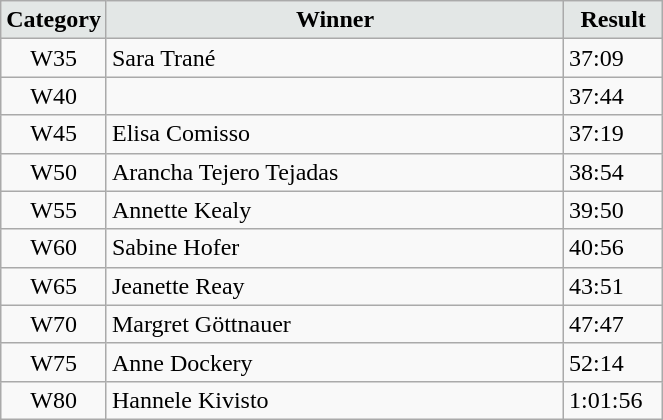<table class="wikitable" width=35%>
<tr>
<td width=15% align="center" bgcolor=#E3E7E6><strong>Category</strong></td>
<td align="center" bgcolor=#E3E7E6> <strong>Winner</strong></td>
<td width=15% align="center" bgcolor=#E3E7E6><strong>Result</strong></td>
</tr>
<tr>
<td align="center">W35</td>
<td> Sara Trané</td>
<td>37:09</td>
</tr>
<tr>
<td align="center">W40</td>
<td> </td>
<td>37:44</td>
</tr>
<tr>
<td align="center">W45</td>
<td> Elisa Comisso</td>
<td>37:19</td>
</tr>
<tr>
<td align="center">W50</td>
<td> Arancha Tejero Tejadas</td>
<td>38:54</td>
</tr>
<tr>
<td align="center">W55</td>
<td> Annette Kealy</td>
<td>39:50</td>
</tr>
<tr>
<td align="center">W60</td>
<td> Sabine Hofer</td>
<td>40:56</td>
</tr>
<tr>
<td align="center">W65</td>
<td> Jeanette Reay</td>
<td>43:51</td>
</tr>
<tr>
<td align="center">W70</td>
<td> Margret Göttnauer</td>
<td>47:47</td>
</tr>
<tr>
<td align="center">W75</td>
<td> Anne Dockery</td>
<td>52:14</td>
</tr>
<tr>
<td align="center">W80</td>
<td> Hannele Kivisto</td>
<td>1:01:56</td>
</tr>
</table>
